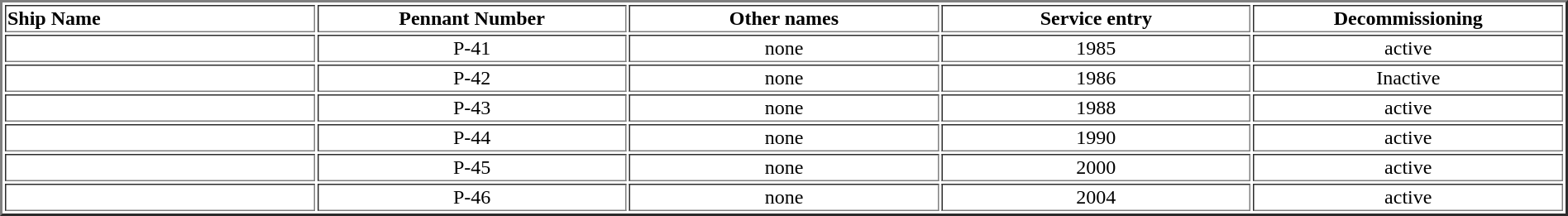<table width="100%" border="2">
<tr>
<th width="16%" align="left">Ship Name</th>
<th width="16%" align="center">Pennant Number</th>
<th width="16%" align="center">Other names</th>
<th width="16%" align="center">Service entry</th>
<th width="16%" align="center">Decommissioning</th>
</tr>
<tr>
<td align="center"></td>
<td align="center">P-41</td>
<td align="center">none</td>
<td align="center">1985</td>
<td align="center">active</td>
</tr>
<tr>
<td align="center"></td>
<td align="center">P-42</td>
<td align="center">none</td>
<td align="center">1986</td>
<td align="center">Inactive</td>
</tr>
<tr>
<td align="center"></td>
<td align="center">P-43</td>
<td align="center">none</td>
<td align="center">1988</td>
<td align="center">active</td>
</tr>
<tr>
<td align="center"></td>
<td align="center">P-44</td>
<td align="center">none</td>
<td align="center">1990</td>
<td align="center">active</td>
</tr>
<tr>
<td align="center"></td>
<td align="center">P-45</td>
<td align="center">none</td>
<td align="center">2000</td>
<td align="center">active</td>
</tr>
<tr>
<td align="center"></td>
<td align="center">P-46</td>
<td align="center">none</td>
<td align="center">2004</td>
<td align="center">active</td>
</tr>
</table>
